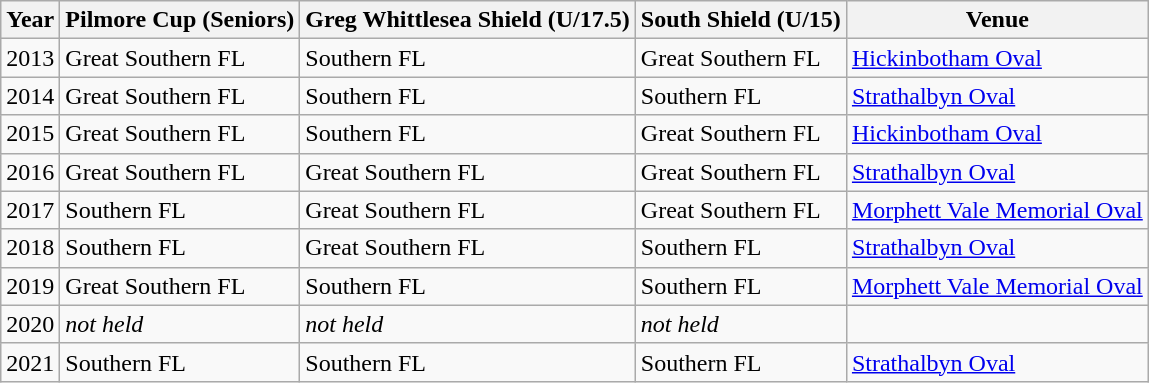<table class="wikitable">
<tr>
<th>Year</th>
<th>Pilmore Cup (Seniors)</th>
<th>Greg Whittlesea Shield (U/17.5)</th>
<th>South Shield (U/15)</th>
<th>Venue</th>
</tr>
<tr>
<td>2013</td>
<td>Great Southern FL</td>
<td>Southern FL</td>
<td>Great Southern FL</td>
<td><a href='#'>Hickinbotham Oval</a></td>
</tr>
<tr>
<td>2014</td>
<td>Great Southern FL</td>
<td>Southern FL</td>
<td>Southern FL</td>
<td><a href='#'>Strathalbyn Oval</a></td>
</tr>
<tr>
<td>2015</td>
<td>Great Southern FL</td>
<td>Southern FL</td>
<td>Great Southern FL</td>
<td><a href='#'>Hickinbotham Oval</a></td>
</tr>
<tr>
<td>2016</td>
<td>Great Southern FL</td>
<td>Great Southern FL</td>
<td>Great Southern FL</td>
<td><a href='#'>Strathalbyn Oval</a></td>
</tr>
<tr>
<td>2017</td>
<td>Southern FL</td>
<td>Great Southern FL</td>
<td>Great Southern FL</td>
<td><a href='#'>Morphett Vale Memorial Oval</a></td>
</tr>
<tr>
<td>2018</td>
<td>Southern FL</td>
<td>Great Southern FL</td>
<td>Southern FL</td>
<td><a href='#'>Strathalbyn Oval</a></td>
</tr>
<tr>
<td>2019</td>
<td>Great Southern FL</td>
<td>Southern FL</td>
<td>Southern FL</td>
<td><a href='#'>Morphett Vale Memorial Oval</a></td>
</tr>
<tr>
<td>2020</td>
<td><em>not held</em></td>
<td><em>not held</em></td>
<td><em>not held</em></td>
<td></td>
</tr>
<tr>
<td>2021</td>
<td>Southern FL</td>
<td>Southern FL</td>
<td>Southern FL</td>
<td><a href='#'>Strathalbyn Oval</a></td>
</tr>
</table>
